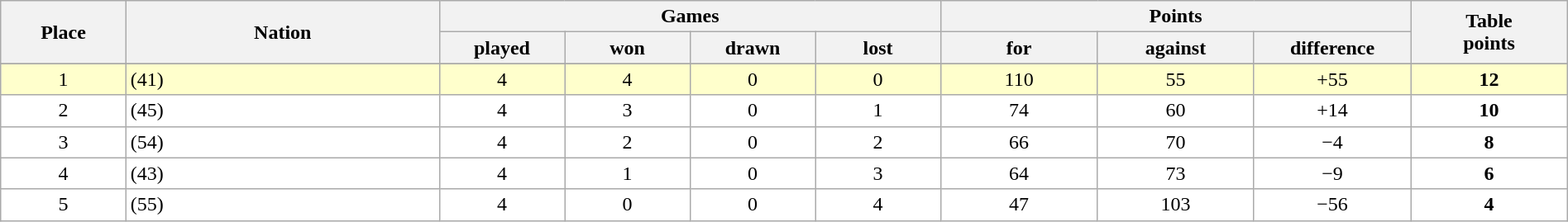<table class="wikitable" width="100%">
<tr>
<th rowspan=2 width="8%">Place</th>
<th rowspan=2 width="20%">Nation</th>
<th colspan=4 width="32%">Games</th>
<th colspan=3 width="30%">Points</th>
<th rowspan=2 width="10%">Table<br>points</th>
</tr>
<tr>
<th width="8%">played</th>
<th width="8%">won</th>
<th width="8%">drawn</th>
<th width="8%">lost</th>
<th width="10%">for</th>
<th width="10%">against</th>
<th width="10%">difference</th>
</tr>
<tr>
</tr>
<tr bgcolor=#ffffcc  align=center>
<td>1</td>
<td align=left> (41)</td>
<td>4</td>
<td>4</td>
<td>0</td>
<td>0</td>
<td>110</td>
<td>55</td>
<td>+55</td>
<td><strong>12</strong></td>
</tr>
<tr bgcolor=#ffffff align=center>
<td>2</td>
<td align=left> (45)</td>
<td>4</td>
<td>3</td>
<td>0</td>
<td>1</td>
<td>74</td>
<td>60</td>
<td>+14</td>
<td><strong>10</strong></td>
</tr>
<tr bgcolor=#ffffff align=center>
<td>3</td>
<td align=left> (54)</td>
<td>4</td>
<td>2</td>
<td>0</td>
<td>2</td>
<td>66</td>
<td>70</td>
<td>−4</td>
<td><strong>8</strong></td>
</tr>
<tr bgcolor=#ffffff align=center>
<td>4</td>
<td align=left> (43)</td>
<td>4</td>
<td>1</td>
<td>0</td>
<td>3</td>
<td>64</td>
<td>73</td>
<td>−9</td>
<td><strong>6</strong></td>
</tr>
<tr bgcolor=#ffffff align=center>
<td>5</td>
<td align=left> (55)</td>
<td>4</td>
<td>0</td>
<td>0</td>
<td>4</td>
<td>47</td>
<td>103</td>
<td>−56</td>
<td><strong>4</strong></td>
</tr>
</table>
